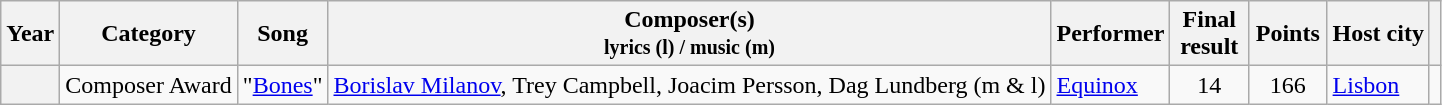<table class="wikitable plainrowheaders">
<tr>
<th>Year</th>
<th>Category</th>
<th>Song</th>
<th>Composer(s)<br><small>lyrics (l) / music (m)</small></th>
<th>Performer</th>
<th style="width:45px;">Final<br>result</th>
<th style="width:45px;">Points</th>
<th>Host city</th>
<th></th>
</tr>
<tr>
<th scope="row"></th>
<td>Composer Award</td>
<td>"<a href='#'>Bones</a>"</td>
<td><a href='#'>Borislav Milanov</a>, Trey Campbell, Joacim Persson, Dag Lundberg (m & l)</td>
<td><a href='#'>Equinox</a></td>
<td style="text-align:center;">14</td>
<td style="text-align:center;">166</td>
<td> <a href='#'>Lisbon</a></td>
<td></td>
</tr>
</table>
